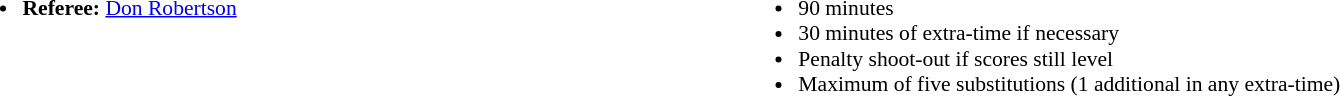<table style="width:82%; font-size:90%;">
<tr>
<td style="width:50%; vertical-align:top;"><br><ul><li><strong>Referee:</strong> <a href='#'>Don Robertson</a></li></ul></td>
<td style="width:50%; vertical-align:top;"><br><ul><li>90 minutes</li><li>30 minutes of extra-time if necessary</li><li>Penalty shoot-out if scores still level</li><li>Maximum of five substitutions (1 additional in any extra-time)</li></ul></td>
</tr>
</table>
